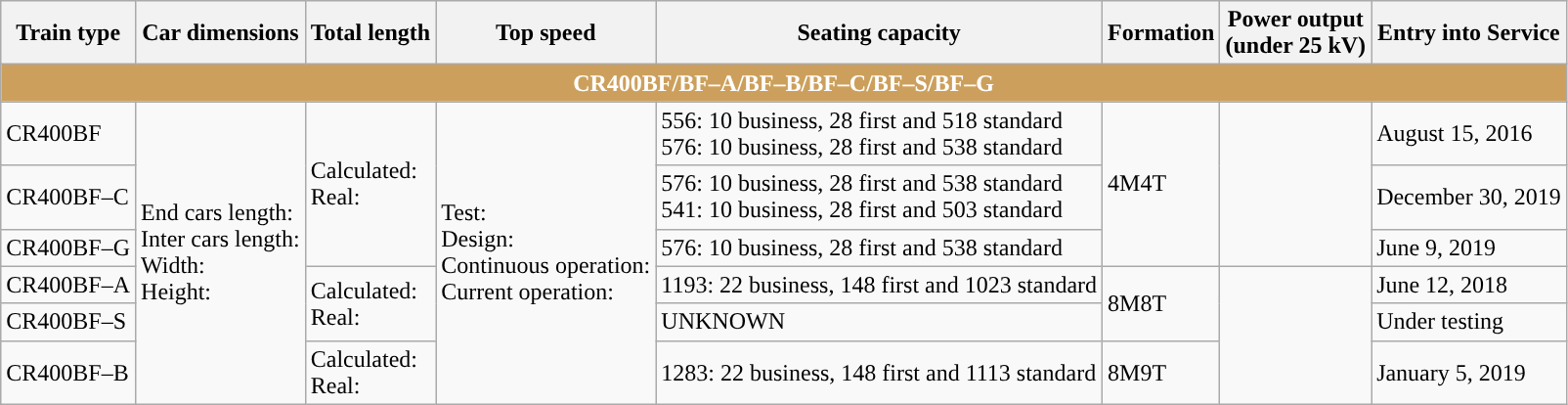<table class="wikitable">
<tr>
<th>Train type</th>
<th>Car dimensions</th>
<th>Total length</th>
<th>Top speed</th>
<th>Seating capacity</th>
<th>Formation</th>
<th>Power output<br>(under 25 kV)</th>
<th>Entry into Service</th>
</tr>
<tr>
<th colspan=8 style="background-color:#cca05c; color:white">CR400BF/BF–A/BF–B/BF–C/BF–S/BF–G</th>
</tr>
<tr>
<td>CR400BF</td>
<td rowspan="6">End cars length: <br>Inter cars length: <br>Width: <br>Height: </td>
<td rowspan="3">Calculated: <br>Real: </td>
<td rowspan="6">Test: <br>Design: <br>Continuous operation: <br>Current operation: </td>
<td>556: 10 business, 28 first and 518 standard<br>576: 10 business, 28 first and 538 standard</td>
<td rowspan="3">4M4T</td>
<td rowspan="3"></td>
<td>August 15, 2016</td>
</tr>
<tr>
<td>CR400BF–C</td>
<td>576: 10 business, 28 first and 538 standard<br>541: 10 business, 28 first and 503 standard</td>
<td>December 30, 2019</td>
</tr>
<tr>
<td>CR400BF–G</td>
<td>576: 10 business, 28 first and 538 standard</td>
<td>June 9, 2019</td>
</tr>
<tr>
<td>CR400BF–A</td>
<td rowspan="2">Calculated: <br>Real: </td>
<td>1193: 22 business, 148 first and 1023 standard</td>
<td rowspan="2">8M8T</td>
<td rowspan="3"></td>
<td>June 12, 2018</td>
</tr>
<tr>
<td>CR400BF–S</td>
<td>UNKNOWN</td>
<td>Under testing</td>
</tr>
<tr>
<td>CR400BF–B</td>
<td>Calculated: <br>Real: </td>
<td>1283: 22 business, 148 first and 1113 standard</td>
<td>8M9T</td>
<td>January 5, 2019</td>
</tr>
</table>
